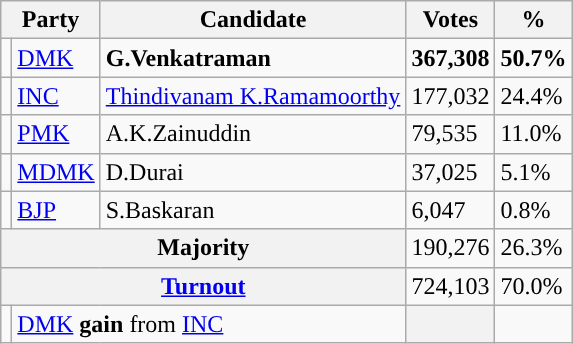<table class="wikitable">
<tr>
<th colspan="2">Party</th>
<th>Candidate</th>
<th>Votes</th>
<th>%</th>
</tr>
<tr>
<td></td>
<td><a href='#'>DMK</a></td>
<td><strong>G.Venkatraman</strong></td>
<td><strong>367,308</strong></td>
<td><strong>50.7%</strong></td>
</tr>
<tr>
<td></td>
<td><a href='#'>INC</a></td>
<td><a href='#'>Thindivanam K.Ramamoorthy</a></td>
<td>177,032</td>
<td>24.4%</td>
</tr>
<tr>
<td></td>
<td><a href='#'>PMK</a></td>
<td>A.K.Zainuddin</td>
<td>79,535</td>
<td>11.0%</td>
</tr>
<tr>
<td></td>
<td><a href='#'>MDMK</a></td>
<td>D.Durai</td>
<td>37,025</td>
<td>5.1%</td>
</tr>
<tr>
<td></td>
<td><a href='#'>BJP</a></td>
<td>S.Baskaran</td>
<td>6,047</td>
<td>0.8%</td>
</tr>
<tr>
<th colspan="3">Majority</th>
<td>190,276</td>
<td>26.3%</td>
</tr>
<tr>
<th colspan="3"><a href='#'>Turnout</a></th>
<td>724,103</td>
<td>70.0%</td>
</tr>
<tr>
<td></td>
<td colspan="2"><a href='#'>DMK</a> <strong>gain</strong> from <a href='#'>INC</a></td>
<th></th>
<td></td>
</tr>
</table>
